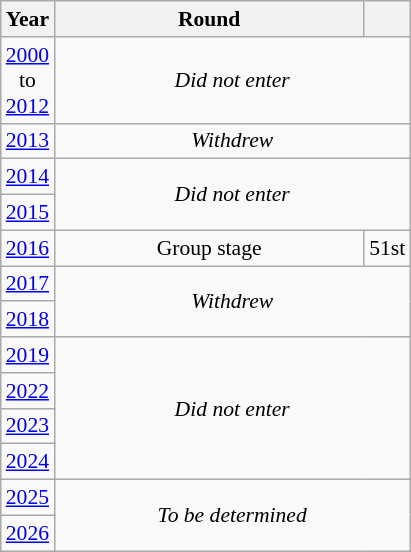<table class="wikitable" style="text-align: center; font-size:90%">
<tr>
<th>Year</th>
<th style="width:200px">Round</th>
<th></th>
</tr>
<tr>
<td><a href='#'>2000</a><br>to<br><a href='#'>2012</a></td>
<td colspan="2"><em>Did not enter</em></td>
</tr>
<tr>
<td><a href='#'>2013</a></td>
<td colspan="2"><em>Withdrew</em></td>
</tr>
<tr>
<td><a href='#'>2014</a></td>
<td colspan="2" rowspan="2"><em>Did not enter</em></td>
</tr>
<tr>
<td><a href='#'>2015</a></td>
</tr>
<tr>
<td><a href='#'>2016</a></td>
<td>Group stage</td>
<td>51st</td>
</tr>
<tr>
<td><a href='#'>2017</a></td>
<td colspan="2" rowspan="2"><em>Withdrew</em></td>
</tr>
<tr>
<td><a href='#'>2018</a></td>
</tr>
<tr>
<td><a href='#'>2019</a></td>
<td colspan="2" rowspan="4"><em>Did not enter</em></td>
</tr>
<tr>
<td><a href='#'>2022</a></td>
</tr>
<tr>
<td><a href='#'>2023</a></td>
</tr>
<tr>
<td><a href='#'>2024</a></td>
</tr>
<tr>
<td><a href='#'>2025</a></td>
<td colspan="2" rowspan="2"><em>To be determined</em></td>
</tr>
<tr>
<td><a href='#'>2026</a></td>
</tr>
</table>
